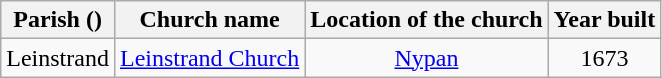<table class="wikitable" style="text-align:center">
<tr>
<th>Parish ()</th>
<th>Church name</th>
<th>Location of the church</th>
<th>Year built</th>
</tr>
<tr>
<td rowspan="1">Leinstrand</td>
<td><a href='#'>Leinstrand Church</a></td>
<td><a href='#'>Nypan</a></td>
<td>1673</td>
</tr>
</table>
